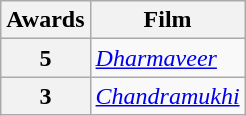<table class="wikitable" style="display:inline-table;">
<tr>
<th>Awards</th>
<th>Film</th>
</tr>
<tr>
<th>5</th>
<td><em><a href='#'>Dharmaveer</a></em></td>
</tr>
<tr>
<th>3</th>
<td><a href='#'><em>Chandramukhi</em></a></td>
</tr>
</table>
